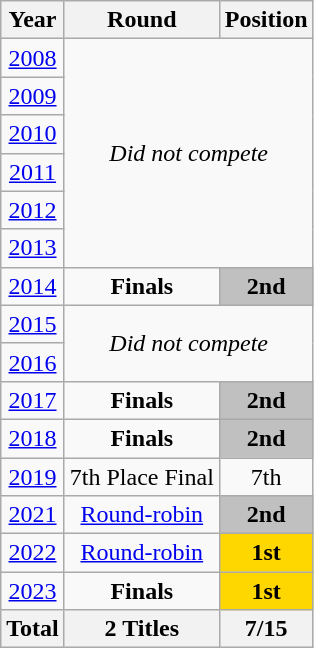<table class="wikitable" style="text-align: center;">
<tr>
<th>Year</th>
<th>Round</th>
<th>Position</th>
</tr>
<tr>
<td> <a href='#'>2008</a></td>
<td rowspan=6 colspan=2><em>Did not compete</em></td>
</tr>
<tr>
<td> <a href='#'>2009</a></td>
</tr>
<tr>
<td> <a href='#'>2010</a></td>
</tr>
<tr>
<td> <a href='#'>2011</a></td>
</tr>
<tr>
<td> <a href='#'>2012</a></td>
</tr>
<tr>
<td> <a href='#'>2013</a></td>
</tr>
<tr>
<td> <a href='#'>2014</a></td>
<td><strong>Finals</strong></td>
<td style="background:Silver;"><strong>2nd</strong></td>
</tr>
<tr>
<td> <a href='#'>2015</a></td>
<td rowspan=2 colspan=2><em>Did not compete</em></td>
</tr>
<tr>
<td> <a href='#'>2016</a></td>
</tr>
<tr>
<td> <a href='#'>2017</a></td>
<td><strong>Finals</strong></td>
<td style="background:Silver;"><strong>2nd</strong></td>
</tr>
<tr>
<td> <a href='#'>2018</a></td>
<td><strong>Finals</strong></td>
<td style="background:Silver;"><strong>2nd</strong></td>
</tr>
<tr>
<td> <a href='#'>2019</a></td>
<td>7th Place Final</td>
<td>7th</td>
</tr>
<tr>
<td> <a href='#'>2021</a></td>
<td><a href='#'>Round-robin</a></td>
<td style="background:Silver;"><strong>2nd</strong></td>
</tr>
<tr>
<td> <a href='#'>2022</a></td>
<td><a href='#'>Round-robin</a></td>
<td style="background:Gold;"><strong>1st</strong></td>
</tr>
<tr>
<td> <a href='#'>2023</a></td>
<td><strong>Finals</strong></td>
<td style="background:Gold;"><strong>1st</strong></td>
</tr>
<tr>
<th>Total</th>
<th>2 Titles</th>
<th>7/15</th>
</tr>
</table>
